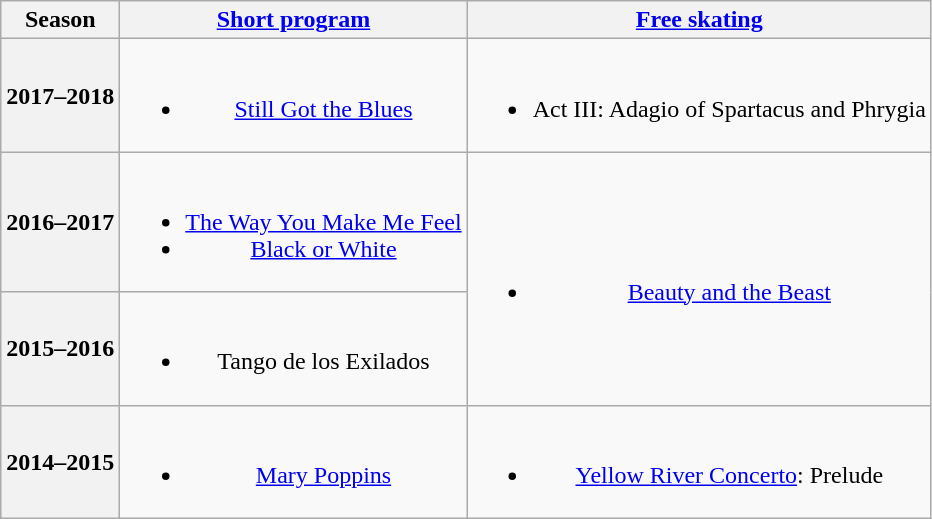<table class=wikitable style=text-align:center>
<tr>
<th>Season</th>
<th><a href='#'>Short program</a></th>
<th><a href='#'>Free skating</a></th>
</tr>
<tr>
<th>2017–2018 <br> </th>
<td><br><ul><li><a href='#'>Still Got the Blues</a> <br></li></ul></td>
<td><br><ul><li>Act III: Adagio of Spartacus and Phrygia <br></li></ul></td>
</tr>
<tr>
<th>2016–2017 <br> </th>
<td><br><ul><li><a href='#'>The Way You Make Me Feel</a> <br></li><li><a href='#'>Black or White</a> <br></li></ul></td>
<td rowspan=2><br><ul><li><a href='#'>Beauty and the Beast</a> <br></li></ul></td>
</tr>
<tr>
<th>2015–2016 <br> </th>
<td><br><ul><li>Tango de los Exilados <br></li></ul></td>
</tr>
<tr>
<th>2014–2015 <br> </th>
<td><br><ul><li><a href='#'>Mary Poppins</a> <br></li></ul></td>
<td><br><ul><li><a href='#'>Yellow River Concerto</a>: Prelude <br></li></ul></td>
</tr>
</table>
